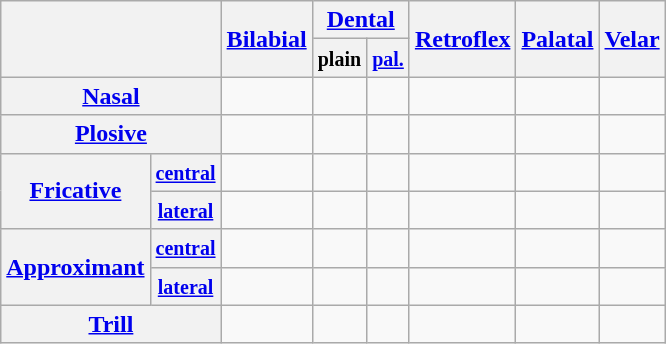<table class="wikitable" style="text-align:center">
<tr>
<th colspan="2" rowspan="2"></th>
<th rowspan="2"><a href='#'>Bilabial</a></th>
<th colspan="2"><a href='#'>Dental</a></th>
<th rowspan="2"><a href='#'>Retroflex</a></th>
<th rowspan="2"><a href='#'>Palatal</a></th>
<th rowspan="2"><a href='#'>Velar</a></th>
</tr>
<tr>
<th><small>plain</small></th>
<th><small><a href='#'>pal.</a></small></th>
</tr>
<tr>
<th colspan="2"><a href='#'>Nasal</a></th>
<td></td>
<td></td>
<td></td>
<td></td>
<td></td>
<td></td>
</tr>
<tr>
<th colspan="2"><a href='#'>Plosive</a></th>
<td></td>
<td></td>
<td></td>
<td></td>
<td></td>
<td></td>
</tr>
<tr>
<th rowspan="2"><a href='#'>Fricative</a></th>
<th><small><a href='#'>central</a></small></th>
<td></td>
<td></td>
<td></td>
<td></td>
<td></td>
<td></td>
</tr>
<tr>
<th><small><a href='#'>lateral</a></small></th>
<td></td>
<td></td>
<td></td>
<td></td>
<td></td>
<td></td>
</tr>
<tr>
<th rowspan="2"><a href='#'>Approximant</a></th>
<th><small><a href='#'>central</a></small></th>
<td></td>
<td></td>
<td></td>
<td></td>
<td></td>
<td></td>
</tr>
<tr>
<th><small><a href='#'>lateral</a></small></th>
<td></td>
<td></td>
<td></td>
<td></td>
<td></td>
<td></td>
</tr>
<tr>
<th colspan="2"><a href='#'>Trill</a></th>
<td></td>
<td></td>
<td></td>
<td></td>
<td></td>
<td></td>
</tr>
</table>
